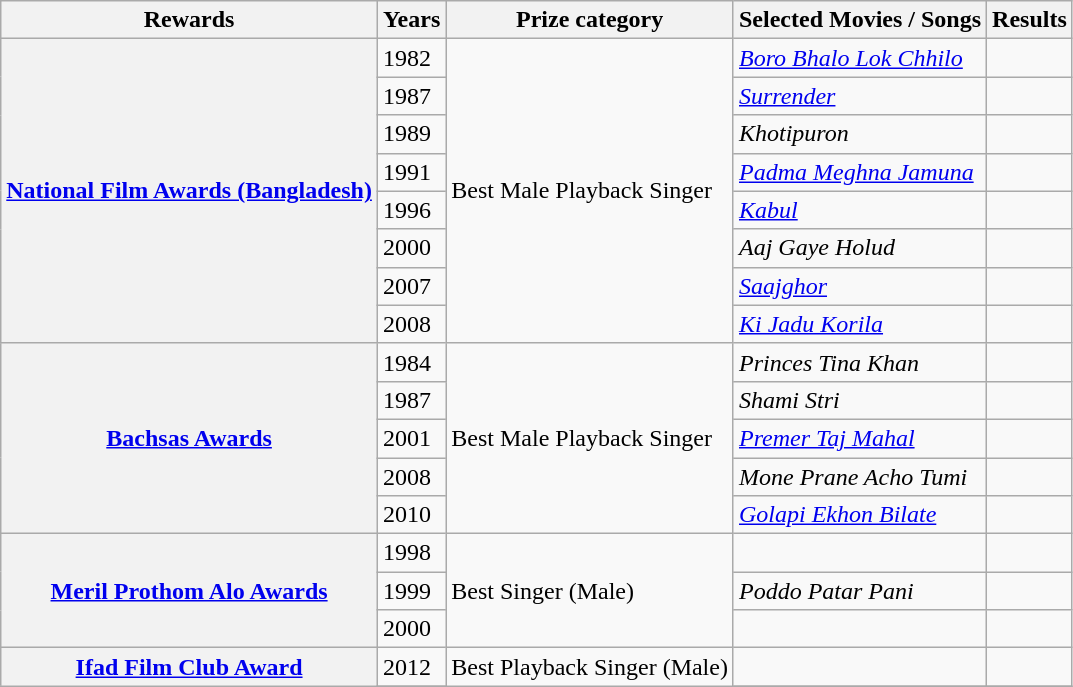<table class="wikitable plainrowheaders sortable">
<tr>
<th scope="col">Rewards</th>
<th scope="col">Years</th>
<th scope="col">Prize category</th>
<th scope="col">Selected Movies / Songs</th>
<th scope="col">Results</th>
</tr>
<tr>
<th rowspan="8" scope="row"><strong><a href='#'>National Film Awards (Bangladesh)</a></strong></th>
<td>1982</td>
<td rowspan="8">Best Male Playback Singer</td>
<td><em><a href='#'>Boro Bhalo Lok Chhilo</a></em></td>
<td></td>
</tr>
<tr>
<td>1987</td>
<td><em><a href='#'>Surrender</a></em></td>
<td></td>
</tr>
<tr>
<td>1989</td>
<td><em>Khotipuron</em></td>
<td></td>
</tr>
<tr>
<td>1991</td>
<td><em><a href='#'>Padma Meghna Jamuna</a></em></td>
<td></td>
</tr>
<tr>
<td>1996</td>
<td><em><a href='#'>Kabul</a></em></td>
<td></td>
</tr>
<tr>
<td>2000</td>
<td><em>Aaj Gaye Holud</em></td>
<td></td>
</tr>
<tr>
<td>2007</td>
<td><em><a href='#'>Saajghor</a></em></td>
<td></td>
</tr>
<tr>
<td>2008</td>
<td><em><a href='#'>Ki Jadu Korila</a></em></td>
<td></td>
</tr>
<tr>
<th rowspan="5" scope="row"><strong><a href='#'>Bachsas Awards</a></strong></th>
<td>1984</td>
<td rowspan="5">Best Male Playback Singer</td>
<td><em>Princes Tina Khan</em></td>
<td></td>
</tr>
<tr>
<td>1987</td>
<td><em>Shami Stri</em></td>
<td></td>
</tr>
<tr>
<td>2001</td>
<td><em><a href='#'>Premer Taj Mahal</a></em></td>
<td></td>
</tr>
<tr>
<td>2008</td>
<td><em>Mone Prane Acho Tumi</em></td>
<td></td>
</tr>
<tr>
<td>2010</td>
<td><em><a href='#'>Golapi Ekhon Bilate</a></em></td>
<td></td>
</tr>
<tr>
<th rowspan="3" scope="row"><strong><a href='#'>Meril Prothom Alo Awards</a></strong></th>
<td>1998</td>
<td rowspan="3">Best Singer (Male)</td>
<td></td>
<td></td>
</tr>
<tr>
<td>1999</td>
<td><em>Poddo Patar Pani</em></td>
<td></td>
</tr>
<tr>
<td>2000</td>
<td></td>
<td></td>
</tr>
<tr>
<th rowspan="3" scope="row"><strong><a href='#'>Ifad Film Club Award</a></strong></th>
<td>2012</td>
<td rowspan="3">Best Playback Singer (Male)</td>
<td></td>
<td></td>
</tr>
<tr>
</tr>
</table>
